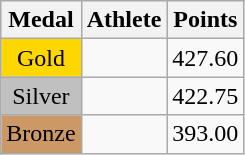<table class="wikitable">
<tr>
<th>Medal</th>
<th>Athlete</th>
<th>Points</th>
</tr>
<tr>
<td style="text-align:center;background-color:gold;">Gold</td>
<td></td>
<td>427.60</td>
</tr>
<tr>
<td style="text-align:center;background-color:silver;">Silver</td>
<td></td>
<td>422.75</td>
</tr>
<tr>
<td style="text-align:center;background-color:#CC9966;">Bronze</td>
<td></td>
<td>393.00</td>
</tr>
</table>
